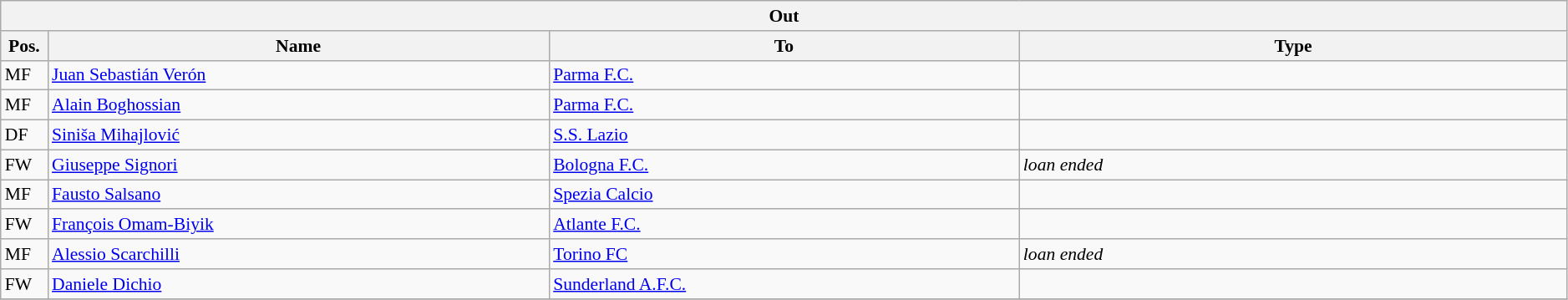<table class="wikitable" style="font-size:90%;width:99%;">
<tr>
<th colspan="4">Out</th>
</tr>
<tr>
<th width=3%>Pos.</th>
<th width=32%>Name</th>
<th width=30%>To</th>
<th width=35%>Type</th>
</tr>
<tr>
<td>MF</td>
<td><a href='#'>Juan Sebastián Verón</a></td>
<td><a href='#'>Parma F.C.</a></td>
<td></td>
</tr>
<tr>
<td>MF</td>
<td><a href='#'>Alain Boghossian</a></td>
<td><a href='#'>Parma F.C.</a></td>
<td></td>
</tr>
<tr>
<td>DF</td>
<td><a href='#'>Siniša Mihajlović</a></td>
<td><a href='#'>S.S. Lazio</a></td>
<td></td>
</tr>
<tr>
<td>FW</td>
<td><a href='#'>Giuseppe Signori</a></td>
<td><a href='#'>Bologna F.C.</a></td>
<td><em>loan ended</em></td>
</tr>
<tr>
<td>MF</td>
<td><a href='#'>Fausto Salsano</a></td>
<td><a href='#'>Spezia Calcio</a></td>
<td></td>
</tr>
<tr>
<td>FW</td>
<td><a href='#'>François Omam-Biyik</a></td>
<td><a href='#'>Atlante F.C.</a></td>
<td></td>
</tr>
<tr>
<td>MF</td>
<td><a href='#'>Alessio Scarchilli</a></td>
<td><a href='#'>Torino FC</a></td>
<td><em>loan ended</em></td>
</tr>
<tr>
<td>FW</td>
<td><a href='#'>Daniele Dichio</a></td>
<td><a href='#'>Sunderland A.F.C.</a></td>
<td></td>
</tr>
<tr>
</tr>
</table>
